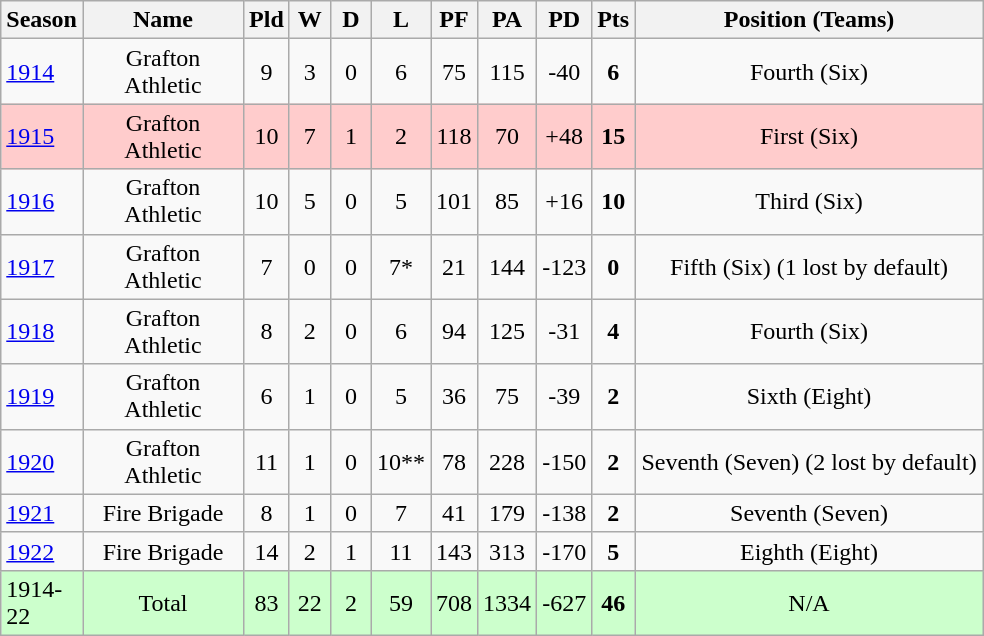<table class="wikitable" style="text-align:center;">
<tr>
<th width=30>Season</th>
<th width=100 abbr="Name">Name</th>
<th width=20 abbr="Played">Pld</th>
<th width=20 abbr="Won">W</th>
<th width=20 abbr="Drawn">D</th>
<th width=20 abbr="Lost">L</th>
<th width=20 abbr="Points for">PF</th>
<th width=20 abbr="Points against">PA</th>
<th width=20 abbr="Points difference">PD</th>
<th width=20 abbr="Points">Pts</th>
<th width=225>Position (Teams)</th>
</tr>
<tr>
<td style="text-align:left;"><a href='#'>1914</a></td>
<td>Grafton Athletic</td>
<td>9</td>
<td>3</td>
<td>0</td>
<td>6</td>
<td>75</td>
<td>115</td>
<td>-40</td>
<td><strong>6</strong></td>
<td>Fourth (Six)</td>
</tr>
<tr style="background: #FFCCCC;">
<td style="text-align:left;"><a href='#'>1915</a></td>
<td>Grafton Athletic</td>
<td>10</td>
<td>7</td>
<td>1</td>
<td>2</td>
<td>118</td>
<td>70</td>
<td>+48</td>
<td><strong>15</strong></td>
<td>First (Six)</td>
</tr>
<tr>
<td style="text-align:left;"><a href='#'>1916</a></td>
<td>Grafton Athletic</td>
<td>10</td>
<td>5</td>
<td>0</td>
<td>5</td>
<td>101</td>
<td>85</td>
<td>+16</td>
<td><strong>10</strong></td>
<td>Third (Six)</td>
</tr>
<tr>
<td style="text-align:left;"><a href='#'>1917</a></td>
<td>Grafton Athletic</td>
<td>7</td>
<td>0</td>
<td>0</td>
<td>7*</td>
<td>21</td>
<td>144</td>
<td>-123</td>
<td><strong>0</strong></td>
<td>Fifth (Six) (1 lost by default)</td>
</tr>
<tr>
<td style="text-align:left;"><a href='#'>1918</a></td>
<td>Grafton Athletic</td>
<td>8</td>
<td>2</td>
<td>0</td>
<td>6</td>
<td>94</td>
<td>125</td>
<td>-31</td>
<td><strong>4</strong></td>
<td>Fourth (Six)</td>
</tr>
<tr>
<td style="text-align:left;"><a href='#'>1919</a></td>
<td>Grafton Athletic</td>
<td>6</td>
<td>1</td>
<td>0</td>
<td>5</td>
<td>36</td>
<td>75</td>
<td>-39</td>
<td><strong>2</strong></td>
<td>Sixth (Eight)</td>
</tr>
<tr>
<td style="text-align:left;"><a href='#'>1920</a></td>
<td>Grafton Athletic</td>
<td>11</td>
<td>1</td>
<td>0</td>
<td>10**</td>
<td>78</td>
<td>228</td>
<td>-150</td>
<td><strong>2</strong></td>
<td>Seventh (Seven) (2 lost by default)</td>
</tr>
<tr>
<td style="text-align:left;"><a href='#'>1921</a></td>
<td>Fire Brigade</td>
<td>8</td>
<td>1</td>
<td>0</td>
<td>7</td>
<td>41</td>
<td>179</td>
<td>-138</td>
<td><strong>2</strong></td>
<td>Seventh (Seven)</td>
</tr>
<tr>
<td style="text-align:left;"><a href='#'>1922</a></td>
<td>Fire Brigade</td>
<td>14</td>
<td>2</td>
<td>1</td>
<td>11</td>
<td>143</td>
<td>313</td>
<td>-170</td>
<td><strong>5</strong></td>
<td>Eighth (Eight)</td>
</tr>
<tr style="background: #ccffcc;">
<td style="text-align:left;">1914-22</td>
<td>Total</td>
<td>83</td>
<td>22</td>
<td>2</td>
<td>59</td>
<td>708</td>
<td>1334</td>
<td>-627</td>
<td><strong>46</strong></td>
<td>N/A</td>
</tr>
</table>
